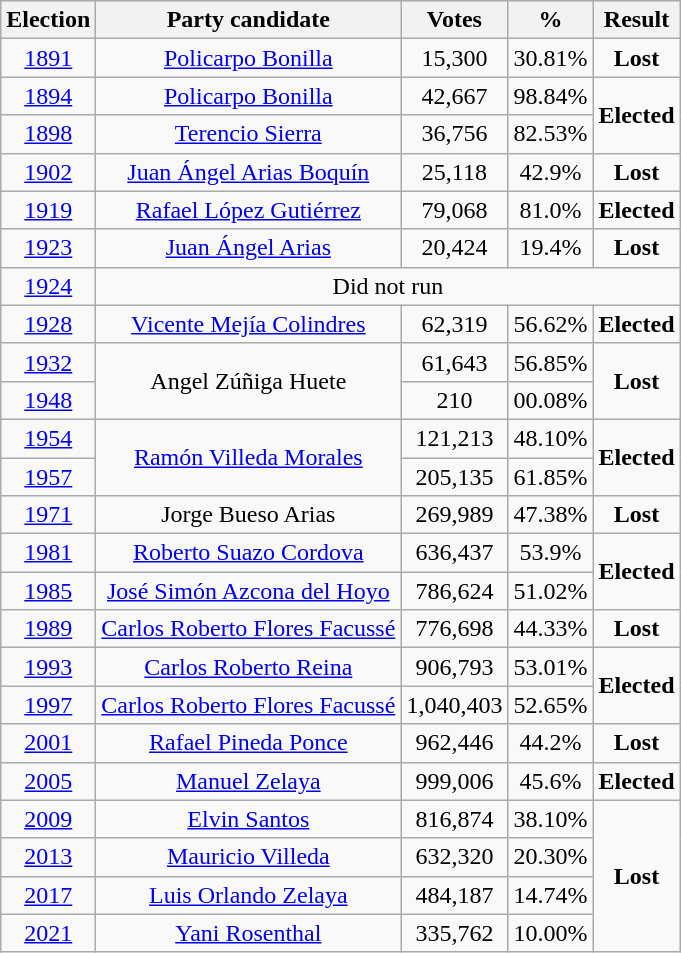<table class="wikitable" style="text-align:center">
<tr>
<th>Election</th>
<th>Party candidate</th>
<th>Votes</th>
<th>%</th>
<th>Result</th>
</tr>
<tr>
<td><a href='#'>1891</a></td>
<td><a href='#'>Policarpo Bonilla</a></td>
<td>15,300</td>
<td>30.81%</td>
<td><strong>Lost</strong> </td>
</tr>
<tr>
<td><a href='#'>1894</a></td>
<td><a href='#'>Policarpo Bonilla</a></td>
<td>42,667</td>
<td>98.84%</td>
<td rowspan="2"><strong>Elected</strong> </td>
</tr>
<tr>
<td><a href='#'>1898</a></td>
<td><a href='#'>Terencio Sierra</a></td>
<td>36,756</td>
<td>82.53%</td>
</tr>
<tr>
<td><a href='#'>1902</a></td>
<td><a href='#'>Juan Ángel Arias Boquín</a></td>
<td>25,118</td>
<td>42.9%</td>
<td><strong>Lost</strong> </td>
</tr>
<tr>
<td><a href='#'>1919</a></td>
<td><a href='#'>Rafael López Gutiérrez</a></td>
<td>79,068</td>
<td>81.0%</td>
<td><strong>Elected</strong> </td>
</tr>
<tr>
<td><a href='#'>1923</a></td>
<td><a href='#'>Juan Ángel Arias</a></td>
<td>20,424</td>
<td>19.4%</td>
<td><strong>Lost</strong> </td>
</tr>
<tr>
<td><a href='#'>1924</a></td>
<td colspan="4">Did not run</td>
</tr>
<tr>
<td><a href='#'>1928</a></td>
<td><a href='#'>Vicente Mejía Colindres</a></td>
<td>62,319</td>
<td>56.62%</td>
<td><strong>Elected</strong> </td>
</tr>
<tr>
<td><a href='#'>1932</a></td>
<td rowspan="2">Angel Zúñiga Huete</td>
<td>61,643</td>
<td>56.85%</td>
<td rowspan="2"><strong>Lost</strong> </td>
</tr>
<tr>
<td><a href='#'>1948</a></td>
<td>210</td>
<td>00.08%</td>
</tr>
<tr>
<td><a href='#'>1954</a></td>
<td rowspan="2"><a href='#'>Ramón Villeda Morales</a></td>
<td>121,213</td>
<td>48.10%</td>
<td rowspan="2"><strong>Elected</strong> </td>
</tr>
<tr>
<td><a href='#'>1957</a></td>
<td>205,135</td>
<td>61.85%</td>
</tr>
<tr>
<td><a href='#'>1971</a></td>
<td>Jorge Bueso Arias</td>
<td>269,989</td>
<td>47.38%</td>
<td><strong>Lost</strong> </td>
</tr>
<tr>
<td><a href='#'>1981</a></td>
<td><a href='#'>Roberto Suazo Cordova</a></td>
<td>636,437</td>
<td>53.9%</td>
<td rowspan="2"><strong>Elected</strong> </td>
</tr>
<tr>
<td><a href='#'>1985</a></td>
<td><a href='#'>José Simón Azcona del Hoyo</a></td>
<td>786,624</td>
<td>51.02%</td>
</tr>
<tr>
<td><a href='#'>1989</a></td>
<td><a href='#'>Carlos Roberto Flores Facussé</a></td>
<td>776,698</td>
<td>44.33%</td>
<td><strong>Lost</strong> </td>
</tr>
<tr>
<td><a href='#'>1993</a></td>
<td><a href='#'>Carlos Roberto Reina</a></td>
<td>906,793</td>
<td>53.01%</td>
<td rowspan="2"><strong>Elected</strong> </td>
</tr>
<tr>
<td><a href='#'>1997</a></td>
<td><a href='#'>Carlos Roberto Flores Facussé</a></td>
<td>1,040,403</td>
<td>52.65%</td>
</tr>
<tr>
<td><a href='#'>2001</a></td>
<td><a href='#'>Rafael Pineda Ponce</a></td>
<td>962,446</td>
<td>44.2%</td>
<td><strong>Lost</strong> </td>
</tr>
<tr>
<td><a href='#'>2005</a></td>
<td><a href='#'>Manuel Zelaya</a></td>
<td>999,006</td>
<td>45.6%</td>
<td><strong>Elected</strong> </td>
</tr>
<tr>
<td><a href='#'>2009</a></td>
<td><a href='#'>Elvin Santos</a></td>
<td>816,874</td>
<td>38.10%</td>
<td rowspan="4"><strong>Lost</strong> </td>
</tr>
<tr>
<td><a href='#'>2013</a></td>
<td><a href='#'>Mauricio Villeda</a></td>
<td>632,320</td>
<td>20.30%</td>
</tr>
<tr>
<td><a href='#'>2017</a></td>
<td><a href='#'>Luis Orlando Zelaya</a></td>
<td>484,187</td>
<td>14.74%</td>
</tr>
<tr>
<td><a href='#'>2021</a></td>
<td><a href='#'>Yani Rosenthal</a></td>
<td>335,762</td>
<td>10.00%</td>
</tr>
</table>
